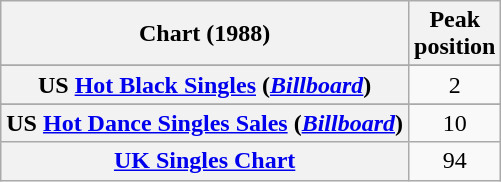<table class="wikitable sortable plainrowheaders" style="text-align:center">
<tr>
<th>Chart (1988)</th>
<th>Peak<br>position</th>
</tr>
<tr>
</tr>
<tr>
<th scope="row">US <a href='#'>Hot Black Singles</a> (<em><a href='#'>Billboard</a></em>)</th>
<td>2</td>
</tr>
<tr>
</tr>
<tr>
<th scope="row">US <a href='#'>Hot Dance Singles Sales</a> (<em><a href='#'>Billboard</a></em>)</th>
<td>10</td>
</tr>
<tr>
<th scope="row"><a href='#'>UK Singles Chart</a></th>
<td>94</td>
</tr>
</table>
